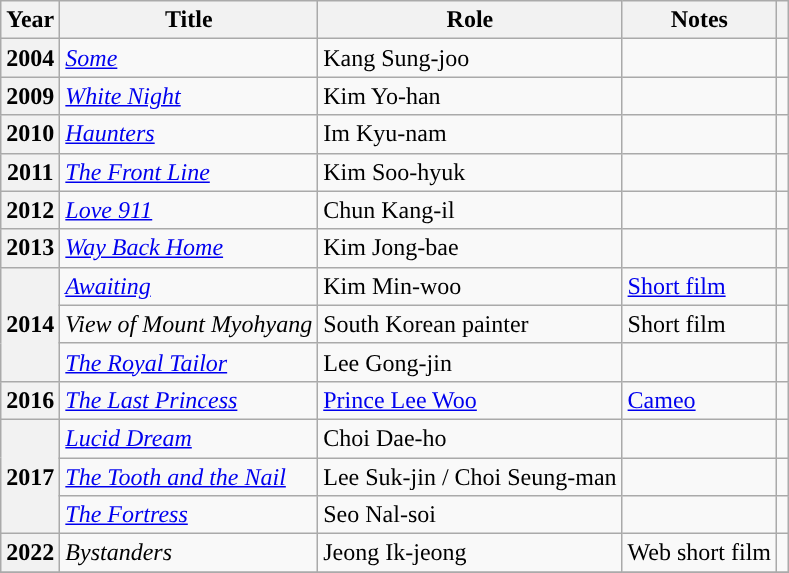<table class="wikitable plainrowheaders sortable">
<tr>
<th scope="col">Year</th>
<th scope="col">Title</th>
<th scope="col">Role</th>
<th scope="col" class="unsortable">Notes</th>
<th scope="col" class="unsortable"></th>
</tr>
<tr>
<th scope="row">2004</th>
<td><em><a href='#'>Some</a></em></td>
<td>Kang Sung-joo</td>
<td></td>
<td></td>
</tr>
<tr>
<th scope="row">2009</th>
<td><em><a href='#'>White Night</a></em></td>
<td>Kim Yo-han</td>
<td></td>
<td></td>
</tr>
<tr>
<th scope="row">2010</th>
<td><em><a href='#'>Haunters</a></em></td>
<td>Im Kyu-nam</td>
<td></td>
<td></td>
</tr>
<tr>
<th scope="row">2011</th>
<td><em><a href='#'>The Front Line</a></em></td>
<td>Kim Soo-hyuk</td>
<td></td>
<td></td>
</tr>
<tr>
<th scope="row">2012</th>
<td><em><a href='#'>Love 911</a></em></td>
<td>Chun Kang-il</td>
<td></td>
<td></td>
</tr>
<tr>
<th scope="row">2013</th>
<td><em><a href='#'>Way Back Home</a></em></td>
<td>Kim Jong-bae</td>
<td></td>
<td></td>
</tr>
<tr>
<th scope="row" rowspan="3">2014</th>
<td><em><a href='#'>Awaiting</a></em></td>
<td>Kim Min-woo</td>
<td><a href='#'>Short film</a></td>
<td></td>
</tr>
<tr>
<td><em>View of Mount Myohyang</em></td>
<td>South Korean painter</td>
<td>Short film</td>
<td></td>
</tr>
<tr>
<td><em><a href='#'>The Royal Tailor</a></em></td>
<td>Lee Gong-jin</td>
<td></td>
<td></td>
</tr>
<tr>
<th scope="row">2016</th>
<td><em><a href='#'>The Last Princess</a></em></td>
<td><a href='#'>Prince Lee Woo</a></td>
<td><a href='#'>Cameo</a></td>
<td style="text-align:center"></td>
</tr>
<tr>
<th scope="row" rowspan="3">2017</th>
<td><em><a href='#'>Lucid Dream</a></em></td>
<td>Choi Dae-ho</td>
<td></td>
<td></td>
</tr>
<tr>
<td><em><a href='#'>The Tooth and the Nail</a></em></td>
<td>Lee Suk-jin / Choi Seung-man</td>
<td></td>
<td></td>
</tr>
<tr>
<td><em><a href='#'>The Fortress</a></em></td>
<td>Seo Nal-soi</td>
<td></td>
<td></td>
</tr>
<tr>
<th scope="row">2022</th>
<td><em>Bystanders</em></td>
<td>Jeong Ik-jeong</td>
<td>Web short film</td>
<td style="text-align:center"></td>
</tr>
<tr>
</tr>
</table>
